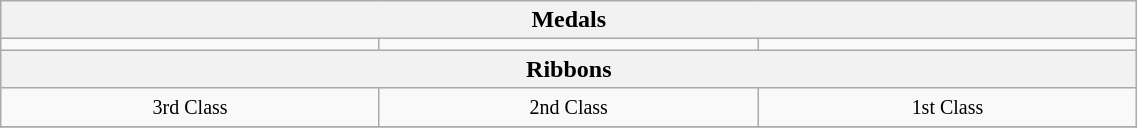<table align=center class=wikitable width=60%>
<tr>
<th colspan=3>Medals</th>
</tr>
<tr>
<td width=20% valign=top align=center></td>
<td width=20% valign=top align=center></td>
<td width=20% valign=top align=center></td>
</tr>
<tr>
<th colspan=3>Ribbons</th>
</tr>
<tr>
<td width=20% valign=top align=center><small>3rd Class</small></td>
<td width=20% valign=top align=center><small>2nd Class</small></td>
<td width=20% valign=top align=center><small>1st Class</small></td>
</tr>
<tr>
</tr>
</table>
